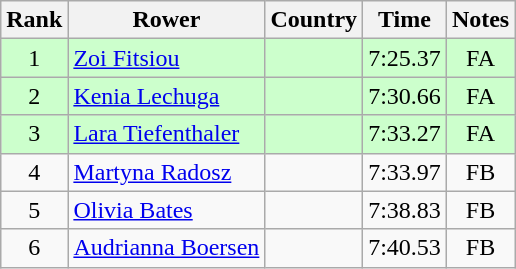<table class="wikitable" style="text-align:center">
<tr>
<th>Rank</th>
<th>Rower</th>
<th>Country</th>
<th>Time</th>
<th>Notes</th>
</tr>
<tr bgcolor=ccffcc>
<td>1</td>
<td align="left"><a href='#'>Zoi Fitsiou</a></td>
<td align="left"></td>
<td>7:25.37</td>
<td>FA</td>
</tr>
<tr bgcolor=ccffcc>
<td>2</td>
<td align="left"><a href='#'>Kenia Lechuga</a></td>
<td align="left"></td>
<td>7:30.66</td>
<td>FA</td>
</tr>
<tr bgcolor=ccffcc>
<td>3</td>
<td align="left"><a href='#'>Lara Tiefenthaler</a></td>
<td align="left"></td>
<td>7:33.27</td>
<td>FA</td>
</tr>
<tr>
<td>4</td>
<td align="left"><a href='#'>Martyna Radosz</a></td>
<td align="left"></td>
<td>7:33.97</td>
<td>FB</td>
</tr>
<tr>
<td>5</td>
<td align="left"><a href='#'>Olivia Bates</a></td>
<td align="left"></td>
<td>7:38.83</td>
<td>FB</td>
</tr>
<tr>
<td>6</td>
<td align="left"><a href='#'>Audrianna Boersen</a></td>
<td align="left"></td>
<td>7:40.53</td>
<td>FB</td>
</tr>
</table>
